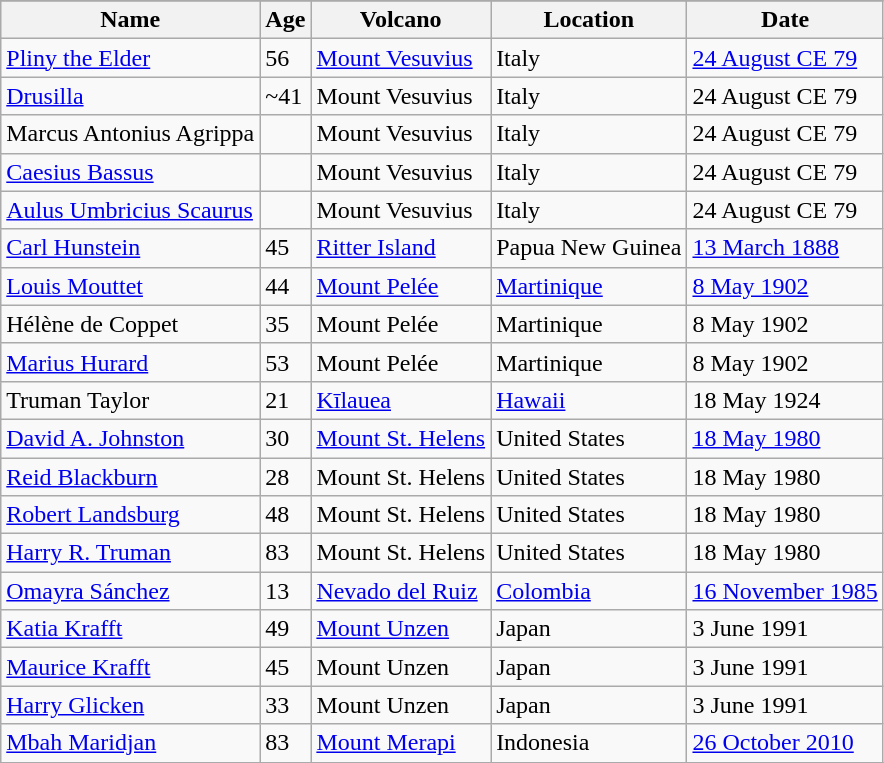<table class="wikitable sortable">
<tr bgcolor="#efefef">
</tr>
<tr bgcolor="#efefef">
<th>Name</th>
<th>Age</th>
<th>Volcano</th>
<th>Location</th>
<th>Date</th>
</tr>
<tr>
<td><a href='#'>Pliny the Elder</a></td>
<td>56</td>
<td><a href='#'>Mount Vesuvius</a></td>
<td>Italy</td>
<td><a href='#'>24 August CE 79</a></td>
</tr>
<tr>
<td><a href='#'>Drusilla</a></td>
<td>~41</td>
<td>Mount Vesuvius</td>
<td>Italy</td>
<td>24 August CE 79</td>
</tr>
<tr>
<td>Marcus Antonius Agrippa</td>
<td></td>
<td>Mount Vesuvius</td>
<td>Italy</td>
<td>24 August CE 79</td>
</tr>
<tr>
<td><a href='#'>Caesius Bassus</a></td>
<td></td>
<td>Mount Vesuvius</td>
<td>Italy</td>
<td>24 August CE 79</td>
</tr>
<tr>
<td><a href='#'>Aulus Umbricius Scaurus</a></td>
<td></td>
<td>Mount Vesuvius</td>
<td>Italy</td>
<td>24 August CE 79</td>
</tr>
<tr>
<td><a href='#'>Carl Hunstein</a></td>
<td>45</td>
<td><a href='#'>Ritter Island</a></td>
<td>Papua New Guinea</td>
<td><a href='#'>13 March 1888</a></td>
</tr>
<tr>
<td><a href='#'>Louis Mouttet</a></td>
<td>44</td>
<td><a href='#'>Mount Pelée</a></td>
<td><a href='#'>Martinique</a></td>
<td><a href='#'>8 May 1902</a></td>
</tr>
<tr>
<td>Hélène de Coppet</td>
<td>35</td>
<td>Mount Pelée</td>
<td>Martinique</td>
<td>8 May 1902</td>
</tr>
<tr>
<td><a href='#'>Marius Hurard</a></td>
<td>53</td>
<td>Mount Pelée</td>
<td>Martinique</td>
<td>8 May 1902</td>
</tr>
<tr>
<td>Truman Taylor</td>
<td>21</td>
<td><a href='#'>Kīlauea</a></td>
<td><a href='#'>Hawaii</a></td>
<td>18 May 1924</td>
</tr>
<tr>
<td><a href='#'>David A. Johnston</a></td>
<td>30</td>
<td><a href='#'>Mount St. Helens</a></td>
<td>United States</td>
<td><a href='#'>18 May 1980</a></td>
</tr>
<tr>
<td><a href='#'>Reid Blackburn</a></td>
<td>28</td>
<td>Mount St. Helens</td>
<td>United States</td>
<td>18 May 1980</td>
</tr>
<tr>
<td><a href='#'>Robert Landsburg</a></td>
<td>48</td>
<td>Mount St. Helens</td>
<td>United States</td>
<td>18 May 1980</td>
</tr>
<tr>
<td><a href='#'>Harry R. Truman</a></td>
<td>83</td>
<td>Mount St. Helens</td>
<td>United States</td>
<td>18 May 1980</td>
</tr>
<tr>
<td><a href='#'>Omayra Sánchez</a></td>
<td>13</td>
<td><a href='#'>Nevado del Ruiz</a></td>
<td><a href='#'>Colombia</a></td>
<td><a href='#'>16 November 1985</a></td>
</tr>
<tr>
<td><a href='#'>Katia Krafft</a></td>
<td>49</td>
<td><a href='#'>Mount Unzen</a></td>
<td>Japan</td>
<td>3 June 1991</td>
</tr>
<tr>
<td><a href='#'>Maurice Krafft</a></td>
<td>45</td>
<td>Mount Unzen</td>
<td>Japan</td>
<td>3 June 1991</td>
</tr>
<tr>
<td><a href='#'>Harry Glicken</a></td>
<td>33</td>
<td>Mount Unzen</td>
<td>Japan</td>
<td>3 June 1991</td>
</tr>
<tr>
<td><a href='#'>Mbah Maridjan</a></td>
<td>83</td>
<td><a href='#'>Mount Merapi</a></td>
<td>Indonesia</td>
<td><a href='#'>26 October 2010</a></td>
</tr>
<tr>
</tr>
</table>
